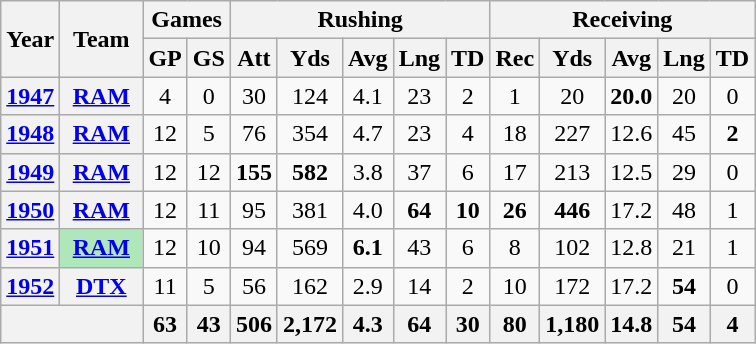<table class="wikitable" style="text-align:center;">
<tr>
<th rowspan="2">Year</th>
<th rowspan="2">Team</th>
<th colspan="2">Games</th>
<th colspan="5">Rushing</th>
<th colspan="5">Receiving</th>
</tr>
<tr>
<th>GP</th>
<th>GS</th>
<th>Att</th>
<th>Yds</th>
<th>Avg</th>
<th>Lng</th>
<th>TD</th>
<th>Rec</th>
<th>Yds</th>
<th>Avg</th>
<th>Lng</th>
<th>TD</th>
</tr>
<tr>
<th><a href='#'>1947</a></th>
<th><a href='#'>RAM</a></th>
<td>4</td>
<td>0</td>
<td>30</td>
<td>124</td>
<td>4.1</td>
<td>23</td>
<td>2</td>
<td>1</td>
<td>20</td>
<td><strong>20.0</strong></td>
<td>20</td>
<td>0</td>
</tr>
<tr>
<th><a href='#'>1948</a></th>
<th><a href='#'>RAM</a></th>
<td>12</td>
<td>5</td>
<td>76</td>
<td>354</td>
<td>4.7</td>
<td>23</td>
<td>4</td>
<td>18</td>
<td>227</td>
<td>12.6</td>
<td>45</td>
<td><strong>2</strong></td>
</tr>
<tr>
<th><a href='#'>1949</a></th>
<th><a href='#'>RAM</a></th>
<td>12</td>
<td>12</td>
<td><strong>155</strong></td>
<td><strong>582</strong></td>
<td>3.8</td>
<td>37</td>
<td>6</td>
<td>17</td>
<td>213</td>
<td>12.5</td>
<td>29</td>
<td>0</td>
</tr>
<tr>
<th><a href='#'>1950</a></th>
<th><a href='#'>RAM</a></th>
<td>12</td>
<td>11</td>
<td>95</td>
<td>381</td>
<td>4.0</td>
<td><strong>64</strong></td>
<td><strong>10</strong></td>
<td><strong>26</strong></td>
<td><strong>446</strong></td>
<td>17.2</td>
<td>48</td>
<td>1</td>
</tr>
<tr>
<th><a href='#'>1951</a></th>
<th style="background:#afe6ba; width:3em;"><a href='#'>RAM</a></th>
<td>12</td>
<td>10</td>
<td>94</td>
<td>569</td>
<td><strong>6.1</strong></td>
<td>43</td>
<td>6</td>
<td>8</td>
<td>102</td>
<td>12.8</td>
<td>21</td>
<td>1</td>
</tr>
<tr>
<th><a href='#'>1952</a></th>
<th><a href='#'>DTX</a></th>
<td>11</td>
<td>5</td>
<td>56</td>
<td>162</td>
<td>2.9</td>
<td>14</td>
<td>2</td>
<td>10</td>
<td>172</td>
<td>17.2</td>
<td><strong>54</strong></td>
<td>0</td>
</tr>
<tr>
<th colspan="2"></th>
<th>63</th>
<th>43</th>
<th>506</th>
<th>2,172</th>
<th>4.3</th>
<th>64</th>
<th>30</th>
<th>80</th>
<th>1,180</th>
<th>14.8</th>
<th>54</th>
<th>4</th>
</tr>
</table>
